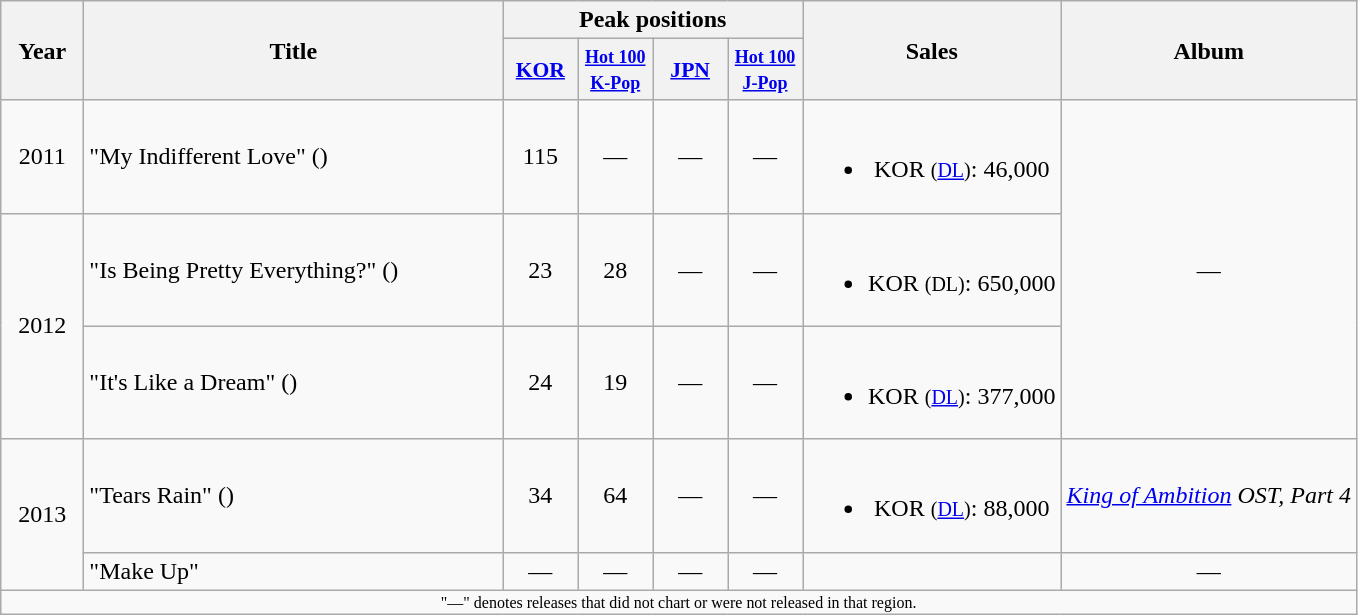<table class="wikitable plainrowheaders" style="text-align:center;">
<tr>
<th scope="col" rowspan="2" style="width:3em;">Year</th>
<th scope="col" rowspan="2" style="width:17em;">Title</th>
<th scope="col" colspan="4">Peak positions</th>
<th scope="col" rowspan="2">Sales</th>
<th scope="col" rowspan="2">Album</th>
</tr>
<tr>
<th scope="col" style="width:3em;font-size:90%;"><a href='#'>KOR</a><br></th>
<th scope="col" style="width:3em;font-size:90%;"><a href='#'><small>Hot 100<br>K-Pop</small></a><br></th>
<th scope="col" style="width:3em;font-size:90%;"><a href='#'>JPN</a><br></th>
<th scope="col" style="width:3em;font-size:90%;"><a href='#'><small>Hot 100<br>J-Pop</small></a><br></th>
</tr>
<tr>
<td rowspan="1">2011</td>
<td align="left">"My Indifferent Love" ()</td>
<td align=center>115</td>
<td align=center>—</td>
<td align=center>—</td>
<td align=center>—</td>
<td><br><ul><li>KOR <small>(<a href='#'>DL</a>)</small>: 46,000</li></ul></td>
<td rowspan=3>—</td>
</tr>
<tr>
<td rowspan="2">2012</td>
<td align="left">"Is Being Pretty Everything?" ()</td>
<td align=center>23</td>
<td align=center>28</td>
<td align=center>—</td>
<td align=center>—</td>
<td><br><ul><li>KOR <small>(DL)</small>: 650,000</li></ul></td>
</tr>
<tr>
<td align="left">"It's Like a Dream" ()</td>
<td align=center>24</td>
<td align=center>19</td>
<td align=center>—</td>
<td align=center>—</td>
<td><br><ul><li>KOR <small>(<a href='#'>DL</a>)</small>: 377,000</li></ul></td>
</tr>
<tr>
<td rowspan="2">2013</td>
<td align="left">"Tears Rain" ()</td>
<td align=center>34</td>
<td align=center>64</td>
<td align=center>—</td>
<td align=center>—</td>
<td><br><ul><li>KOR <small>(<a href='#'>DL</a>)</small>: 88,000</li></ul></td>
<td rowspan=1><em><a href='#'>King of Ambition</a> OST, Part 4</em></td>
</tr>
<tr>
<td align="left">"Make Up"</td>
<td align=center>—</td>
<td align=center>—</td>
<td align=center>—</td>
<td align=center>—</td>
<td></td>
<td rowspan=1>—</td>
</tr>
<tr>
<td colspan="8" style="text-align:center; font-size:8pt;">"—" denotes releases that did not chart or were not released in that region.</td>
</tr>
</table>
